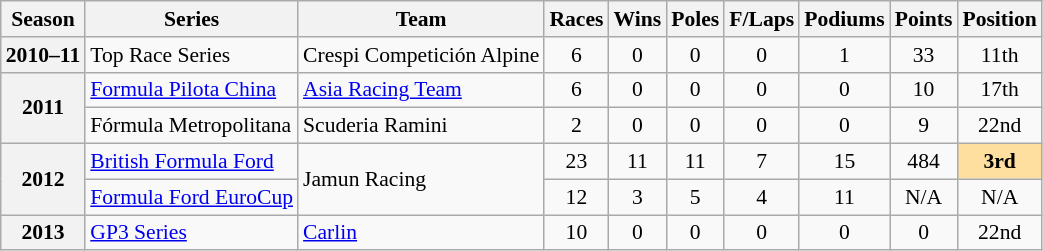<table class="wikitable" style="font-size: 90%; text-align:center">
<tr>
<th>Season</th>
<th>Series</th>
<th>Team</th>
<th>Races</th>
<th>Wins</th>
<th>Poles</th>
<th>F/Laps</th>
<th>Podiums</th>
<th>Points</th>
<th>Position</th>
</tr>
<tr>
<th>2010–11</th>
<td align=left>Top Race Series</td>
<td align=left>Crespi Competición Alpine</td>
<td>6</td>
<td>0</td>
<td>0</td>
<td>0</td>
<td>1</td>
<td>33</td>
<td>11th</td>
</tr>
<tr>
<th rowspan=2>2011</th>
<td align=left><a href='#'>Formula Pilota China</a></td>
<td align=left><a href='#'>Asia Racing Team</a></td>
<td>6</td>
<td>0</td>
<td>0</td>
<td>0</td>
<td>0</td>
<td>10</td>
<td>17th</td>
</tr>
<tr>
<td align=left>Fórmula Metropolitana</td>
<td align=left>Scuderia Ramini</td>
<td>2</td>
<td>0</td>
<td>0</td>
<td>0</td>
<td>0</td>
<td>9</td>
<td>22nd</td>
</tr>
<tr>
<th rowspan=2>2012</th>
<td align=left><a href='#'>British Formula Ford</a></td>
<td align=left rowspan=2>Jamun Racing</td>
<td>23</td>
<td>11</td>
<td>11</td>
<td>7</td>
<td>15</td>
<td>484</td>
<td style="background:#ffdf9f;"><strong>3rd</strong></td>
</tr>
<tr>
<td align=left><a href='#'>Formula Ford EuroCup</a></td>
<td>12</td>
<td>3</td>
<td>5</td>
<td>4</td>
<td>11</td>
<td>N/A</td>
<td>N/A</td>
</tr>
<tr>
<th>2013</th>
<td align=left><a href='#'>GP3 Series</a></td>
<td align=left><a href='#'>Carlin</a></td>
<td>10</td>
<td>0</td>
<td>0</td>
<td>0</td>
<td>0</td>
<td>0</td>
<td>22nd</td>
</tr>
</table>
